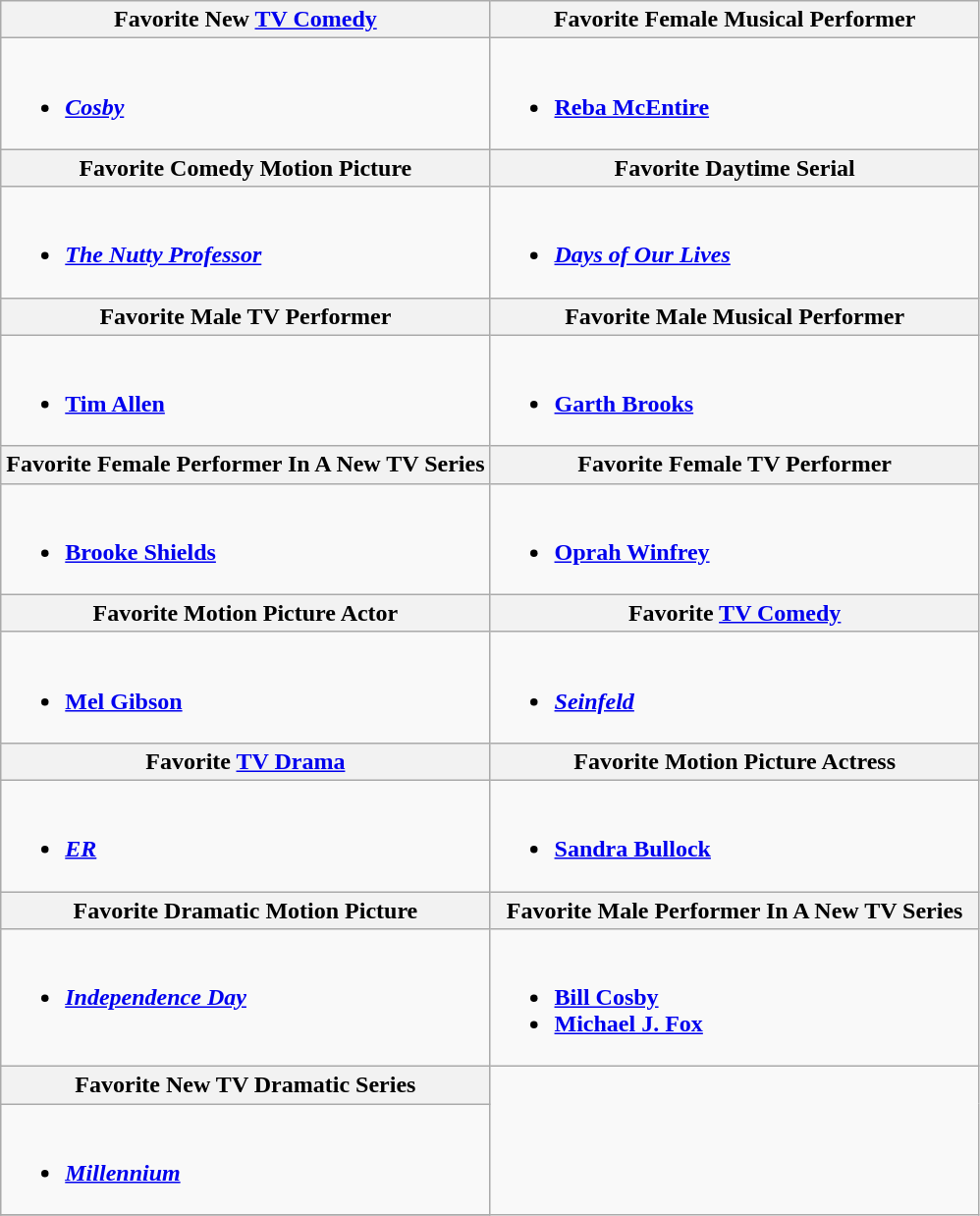<table class="wikitable">
<tr>
<th width="50%">Favorite New <a href='#'>TV Comedy</a></th>
<th width="50%">Favorite Female Musical Performer</th>
</tr>
<tr>
<td valign="top"><br><ul><li><strong><em><a href='#'>Cosby</a></em></strong></li></ul></td>
<td valign="top"><br><ul><li><strong><a href='#'>Reba McEntire</a></strong></li></ul></td>
</tr>
<tr>
<th>Favorite Comedy Motion Picture</th>
<th>Favorite Daytime Serial</th>
</tr>
<tr>
<td valign="top"><br><ul><li><strong><em><a href='#'>The Nutty Professor</a></em></strong></li></ul></td>
<td valign="top"><br><ul><li><strong><em><a href='#'>Days of Our Lives</a></em></strong></li></ul></td>
</tr>
<tr>
<th>Favorite Male TV Performer</th>
<th>Favorite Male Musical Performer</th>
</tr>
<tr>
<td valign="top"><br><ul><li><strong><a href='#'>Tim Allen</a></strong></li></ul></td>
<td valign="top"><br><ul><li><strong><a href='#'>Garth Brooks</a></strong></li></ul></td>
</tr>
<tr>
<th>Favorite Female Performer In A New TV Series</th>
<th>Favorite Female TV Performer</th>
</tr>
<tr>
<td valign="top"><br><ul><li><strong><a href='#'>Brooke Shields</a></strong></li></ul></td>
<td valign="top"><br><ul><li><strong><a href='#'>Oprah Winfrey</a></strong></li></ul></td>
</tr>
<tr>
<th>Favorite Motion Picture Actor</th>
<th>Favorite <a href='#'>TV Comedy</a></th>
</tr>
<tr>
<td valign="top"><br><ul><li><strong><a href='#'>Mel Gibson</a></strong></li></ul></td>
<td valign="top"><br><ul><li><strong><em><a href='#'>Seinfeld</a></em></strong></li></ul></td>
</tr>
<tr>
<th>Favorite <a href='#'>TV Drama</a></th>
<th>Favorite Motion Picture Actress</th>
</tr>
<tr>
<td valign="top"><br><ul><li><strong><em><a href='#'>ER</a></em></strong></li></ul></td>
<td valign="top"><br><ul><li><strong><a href='#'>Sandra Bullock</a></strong></li></ul></td>
</tr>
<tr>
<th>Favorite Dramatic Motion Picture</th>
<th>Favorite Male Performer In A New TV Series</th>
</tr>
<tr>
<td valign="top"><br><ul><li><strong><a href='#'><em>Independence Day</em></a></strong></li></ul></td>
<td valign="top"><br><ul><li><strong><a href='#'>Bill Cosby</a></strong></li><li><strong><a href='#'>Michael J. Fox</a></strong></li></ul></td>
</tr>
<tr>
<th>Favorite New TV Dramatic Series</th>
</tr>
<tr>
<td valign="top"><br><ul><li><strong><em><a href='#'>Millennium</a></em></strong></li></ul></td>
</tr>
<tr>
</tr>
</table>
